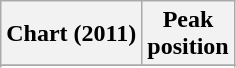<table class="wikitable sortable">
<tr>
<th>Chart (2011)</th>
<th>Peak<br>position</th>
</tr>
<tr>
</tr>
<tr>
</tr>
</table>
